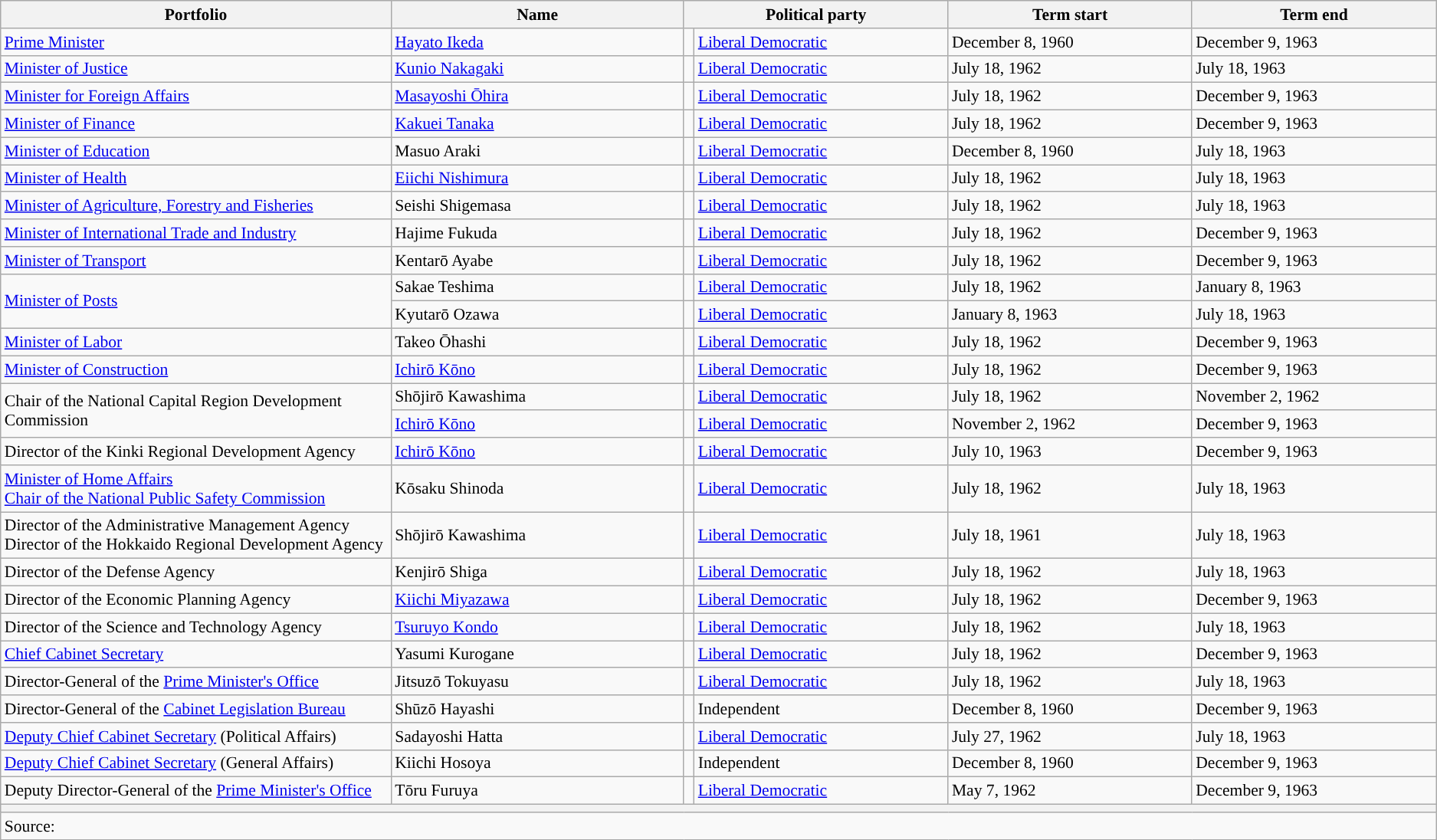<table class="wikitable unsortable" style="font-size: 90%;">
<tr>
<th scope="col" width="20%">Portfolio</th>
<th scope="col" width="15%">Name</th>
<th colspan="2" scope="col" width="13.5%">Political party</th>
<th scope="col" width="12.5%">Term start</th>
<th scope="col" width="12.5%">Term end</th>
</tr>
<tr>
<td style="text-align: left;"><a href='#'>Prime Minister</a></td>
<td><a href='#'>Hayato Ikeda</a></td>
<td width="0.5%" style="background:"></td>
<td><a href='#'>Liberal Democratic</a></td>
<td>December 8, 1960</td>
<td>December 9, 1963</td>
</tr>
<tr>
<td><a href='#'>Minister of Justice</a></td>
<td><a href='#'>Kunio Nakagaki</a></td>
<td style="color:inherit;background:"></td>
<td><a href='#'>Liberal Democratic</a></td>
<td>July 18, 1962</td>
<td>July 18, 1963</td>
</tr>
<tr>
<td><a href='#'>Minister for Foreign Affairs</a></td>
<td><a href='#'>Masayoshi Ōhira</a></td>
<td style="color:inherit;background:"></td>
<td><a href='#'>Liberal Democratic</a></td>
<td>July 18, 1962</td>
<td>December 9, 1963</td>
</tr>
<tr>
<td><a href='#'>Minister of Finance</a></td>
<td><a href='#'>Kakuei Tanaka</a></td>
<td style="color:inherit;background:"></td>
<td><a href='#'>Liberal Democratic</a></td>
<td>July 18, 1962</td>
<td>December 9, 1963</td>
</tr>
<tr>
<td><a href='#'>Minister of Education</a></td>
<td>Masuo Araki</td>
<td style="color:inherit;background:"></td>
<td><a href='#'>Liberal Democratic</a></td>
<td>December 8, 1960</td>
<td>July 18, 1963</td>
</tr>
<tr>
<td><a href='#'>Minister of Health</a></td>
<td><a href='#'>Eiichi Nishimura</a></td>
<td style="color:inherit;background:"></td>
<td><a href='#'>Liberal Democratic</a></td>
<td>July 18, 1962</td>
<td>July 18, 1963</td>
</tr>
<tr>
<td><a href='#'>Minister of Agriculture, Forestry and Fisheries</a></td>
<td>Seishi Shigemasa</td>
<td style="color:inherit;background:"></td>
<td><a href='#'>Liberal Democratic</a></td>
<td>July 18, 1962</td>
<td>July 18, 1963</td>
</tr>
<tr>
<td><a href='#'>Minister of International Trade and Industry</a></td>
<td>Hajime Fukuda</td>
<td style="color:inherit;background:"></td>
<td><a href='#'>Liberal Democratic</a></td>
<td>July 18, 1962</td>
<td>December 9, 1963</td>
</tr>
<tr>
<td><a href='#'>Minister of Transport</a></td>
<td>Kentarō Ayabe</td>
<td style="color:inherit;background:"></td>
<td><a href='#'>Liberal Democratic</a></td>
<td>July 18, 1962</td>
<td>December 9, 1963</td>
</tr>
<tr>
<td rowspan="2"><a href='#'>Minister of Posts</a></td>
<td>Sakae Teshima</td>
<td style="color:inherit;background:"></td>
<td><a href='#'>Liberal Democratic</a></td>
<td>July 18, 1962</td>
<td>January 8, 1963</td>
</tr>
<tr>
<td>Kyutarō Ozawa</td>
<td style="color:inherit;background:"></td>
<td><a href='#'>Liberal Democratic</a></td>
<td>January 8, 1963</td>
<td>July 18, 1963</td>
</tr>
<tr>
<td><a href='#'>Minister of Labor</a></td>
<td>Takeo Ōhashi</td>
<td style="color:inherit;background:"></td>
<td><a href='#'>Liberal Democratic</a></td>
<td>July 18, 1962</td>
<td>December 9, 1963</td>
</tr>
<tr>
<td><a href='#'>Minister of Construction</a></td>
<td><a href='#'>Ichirō Kōno</a></td>
<td style="color:inherit;background:"></td>
<td><a href='#'>Liberal Democratic</a></td>
<td>July 18, 1962</td>
<td>December 9, 1963</td>
</tr>
<tr>
<td rowspan="2">Chair of the National Capital Region Development Commission</td>
<td>Shōjirō Kawashima</td>
<td style="color:inherit;background:"></td>
<td><a href='#'>Liberal Democratic</a></td>
<td>July 18, 1962</td>
<td>November 2, 1962</td>
</tr>
<tr>
<td><a href='#'>Ichirō Kōno</a></td>
<td style="color:inherit;background:"></td>
<td><a href='#'>Liberal Democratic</a></td>
<td>November 2, 1962</td>
<td>December 9, 1963</td>
</tr>
<tr>
<td>Director of the Kinki Regional Development Agency</td>
<td><a href='#'>Ichirō Kōno</a></td>
<td style="color:inherit;background:"></td>
<td><a href='#'>Liberal Democratic</a></td>
<td>July 10, 1963</td>
<td>December 9, 1963</td>
</tr>
<tr>
<td><a href='#'>Minister of Home Affairs</a><br><a href='#'>Chair of the National Public Safety Commission</a></td>
<td>Kōsaku Shinoda</td>
<td style="color:inherit;background:"></td>
<td><a href='#'>Liberal Democratic</a></td>
<td>July 18, 1962</td>
<td>July 18, 1963</td>
</tr>
<tr>
<td>Director of the Administrative Management Agency<br>Director of the Hokkaido Regional Development Agency</td>
<td>Shōjirō Kawashima</td>
<td style="color:inherit;background:"></td>
<td><a href='#'>Liberal Democratic</a></td>
<td>July 18, 1961</td>
<td>July 18, 1963</td>
</tr>
<tr>
<td>Director of the Defense Agency</td>
<td>Kenjirō Shiga</td>
<td style="color:inherit;background:"></td>
<td><a href='#'>Liberal Democratic</a></td>
<td>July 18, 1962</td>
<td>July 18, 1963</td>
</tr>
<tr>
<td>Director of the Economic Planning Agency</td>
<td><a href='#'>Kiichi Miyazawa</a></td>
<td style="color:inherit;background:"></td>
<td><a href='#'>Liberal Democratic</a></td>
<td>July 18, 1962</td>
<td>December 9, 1963</td>
</tr>
<tr>
<td>Director of the Science and Technology Agency</td>
<td><a href='#'>Tsuruyo Kondo</a></td>
<td style="color:inherit;background:"></td>
<td><a href='#'>Liberal Democratic</a></td>
<td>July 18, 1962</td>
<td>July 18, 1963</td>
</tr>
<tr>
<td><a href='#'>Chief Cabinet Secretary</a></td>
<td>Yasumi Kurogane</td>
<td style="color:inherit;background:"></td>
<td><a href='#'>Liberal Democratic</a></td>
<td>July 18, 1962</td>
<td>December 9, 1963</td>
</tr>
<tr>
<td>Director-General of the <a href='#'>Prime Minister's Office</a></td>
<td>Jitsuzō Tokuyasu</td>
<td style="color:inherit;background:"></td>
<td><a href='#'>Liberal Democratic</a></td>
<td>July 18, 1962</td>
<td>July 18, 1963</td>
</tr>
<tr>
<td>Director-General of the <a href='#'>Cabinet Legislation Bureau</a></td>
<td>Shūzō Hayashi</td>
<td style="color:inherit;background:"></td>
<td>Independent</td>
<td>December 8, 1960</td>
<td>December 9, 1963</td>
</tr>
<tr>
<td><a href='#'>Deputy Chief Cabinet Secretary</a> (Political Affairs)</td>
<td>Sadayoshi Hatta</td>
<td style="color:inherit;background:"></td>
<td><a href='#'>Liberal Democratic</a></td>
<td>July 27, 1962</td>
<td>July 18, 1963</td>
</tr>
<tr>
<td><a href='#'>Deputy Chief Cabinet Secretary</a> (General Affairs)</td>
<td>Kiichi Hosoya</td>
<td style="color:inherit;background:"></td>
<td>Independent</td>
<td>December 8, 1960</td>
<td>December 9, 1963</td>
</tr>
<tr>
<td>Deputy Director-General of the <a href='#'>Prime Minister's Office</a></td>
<td>Tōru Furuya</td>
<td style="color:inherit;background:"></td>
<td><a href='#'>Liberal Democratic</a></td>
<td>May 7, 1962</td>
<td>December 9, 1963</td>
</tr>
<tr>
<th colspan="6"></th>
</tr>
<tr>
<td colspan="6">Source:</td>
</tr>
</table>
